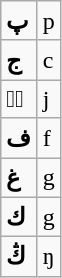<table class="wikitable">
<tr>
<td><strong>پ</strong></td>
<td>p</td>
</tr>
<tr>
<td><strong>ج</strong></td>
<td>c</td>
</tr>
<tr>
<td><strong>رۛ</strong></td>
<td>j</td>
</tr>
<tr>
<td><strong>ف</strong></td>
<td>f</td>
</tr>
<tr>
<td><strong>غ</strong></td>
<td>g</td>
</tr>
<tr>
<td><strong>ك</strong></td>
<td>g</td>
</tr>
<tr>
<td><strong>ڭ</strong></td>
<td>ŋ</td>
</tr>
</table>
